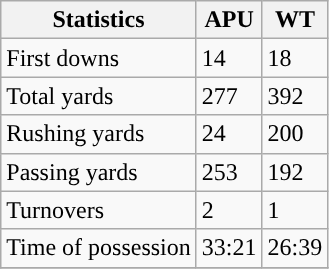<table class="wikitable">
<tr>
<th>Statistics</th>
<th>APU</th>
<th>WT</th>
</tr>
<tr>
<td>First downs</td>
<td>14</td>
<td>18</td>
</tr>
<tr>
<td>Total yards</td>
<td>277</td>
<td>392</td>
</tr>
<tr>
<td>Rushing yards</td>
<td>24</td>
<td>200</td>
</tr>
<tr>
<td>Passing yards</td>
<td>253</td>
<td>192</td>
</tr>
<tr>
<td>Turnovers</td>
<td>2</td>
<td>1</td>
</tr>
<tr>
<td>Time of possession</td>
<td>33:21</td>
<td>26:39</td>
</tr>
<tr>
</tr>
</table>
